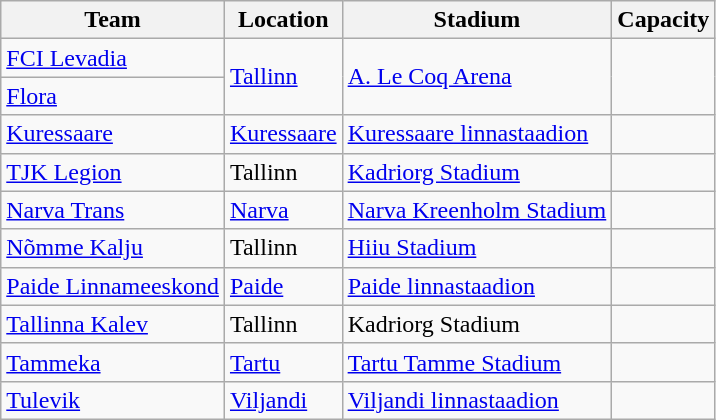<table class="wikitable sortable">
<tr>
<th>Team</th>
<th>Location</th>
<th>Stadium</th>
<th>Capacity</th>
</tr>
<tr>
<td><a href='#'>FCI Levadia</a></td>
<td rowspan="2"><a href='#'>Tallinn</a></td>
<td rowspan="2"><a href='#'>A. Le Coq Arena</a></td>
<td align=center rowspan="2"></td>
</tr>
<tr>
<td><a href='#'>Flora</a></td>
</tr>
<tr>
<td><a href='#'>Kuressaare</a></td>
<td><a href='#'>Kuressaare</a></td>
<td><a href='#'>Kuressaare linnastaadion</a></td>
<td align=center></td>
</tr>
<tr>
<td><a href='#'>TJK Legion</a></td>
<td>Tallinn</td>
<td><a href='#'>Kadriorg Stadium</a></td>
<td align=center></td>
</tr>
<tr>
<td><a href='#'>Narva Trans</a></td>
<td><a href='#'>Narva</a></td>
<td><a href='#'>Narva Kreenholm Stadium</a></td>
<td align=center></td>
</tr>
<tr>
<td><a href='#'>Nõmme Kalju</a></td>
<td>Tallinn</td>
<td><a href='#'>Hiiu Stadium</a></td>
<td align=center></td>
</tr>
<tr>
<td><a href='#'>Paide Linnameeskond</a></td>
<td><a href='#'>Paide</a></td>
<td><a href='#'>Paide linnastaadion</a></td>
<td align=center></td>
</tr>
<tr>
<td><a href='#'>Tallinna Kalev</a></td>
<td>Tallinn</td>
<td>Kadriorg Stadium</td>
<td align=center></td>
</tr>
<tr>
<td><a href='#'>Tammeka</a></td>
<td><a href='#'>Tartu</a></td>
<td><a href='#'>Tartu Tamme Stadium</a></td>
<td align=center></td>
</tr>
<tr>
<td><a href='#'>Tulevik</a></td>
<td><a href='#'>Viljandi</a></td>
<td><a href='#'>Viljandi linnastaadion</a></td>
<td align=center></td>
</tr>
</table>
